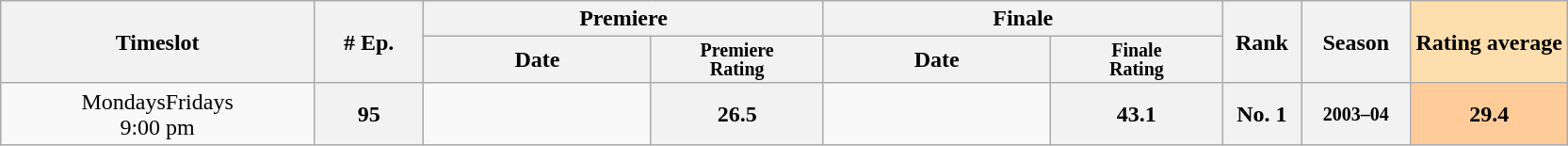<table class="wikitable">
<tr>
<th style="width:20%;" rowspan="2">Timeslot</th>
<th style="width:7%;" rowspan="2"># Ep.</th>
<th colspan=2>Premiere</th>
<th colspan=2>Finale</th>
<th style="width:5%;" rowspan="2">Rank</th>
<th style="width:7%;" rowspan="2">Season</th>
<th style="width:10%; background:#ffdead;" rowspan="2">Rating average</th>
</tr>
<tr>
<th>Date</th>
<th span style="width:11%; font-size:smaller; line-height:100%;">Premiere<br>Rating</th>
<th>Date</th>
<th span style="width:11%; font-size:smaller; line-height:100%;">Finale<br>Rating</th>
</tr>
<tr>
<td rowspan="1" style="text-align:center;">MondaysFridays<br>9:00 pm</td>
<th>95</th>
<td style="font-size:11px;line-height:110%"></td>
<th>26.5</th>
<td style="font-size:11px;line-height:110%"></td>
<th>43.1</th>
<th>No. 1</th>
<th style="font-size:smaller">2003–04</th>
<th style="background:#fc9;">29.4</th>
</tr>
</table>
